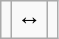<table class="wikitable">
<tr>
<td></td>
<td>↔</td>
<td></td>
</tr>
</table>
